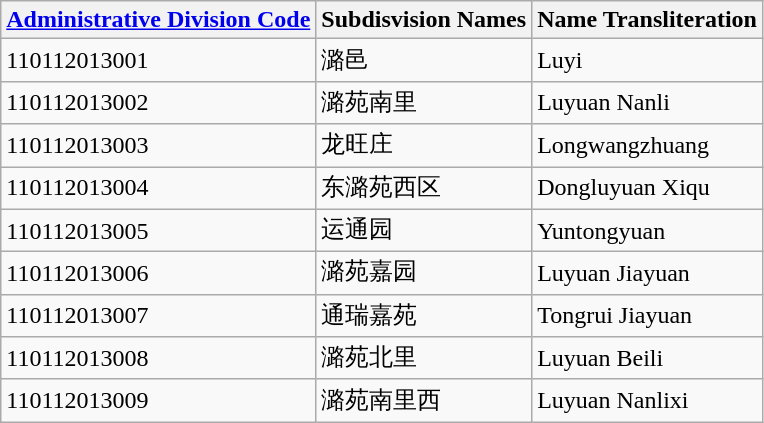<table class="wikitable sortable">
<tr>
<th><a href='#'>Administrative Division Code</a></th>
<th>Subdisvision Names</th>
<th>Name Transliteration</th>
</tr>
<tr>
<td>110112013001</td>
<td>潞邑</td>
<td>Luyi</td>
</tr>
<tr>
<td>110112013002</td>
<td>潞苑南里</td>
<td>Luyuan Nanli</td>
</tr>
<tr>
<td>110112013003</td>
<td>龙旺庄</td>
<td>Longwangzhuang</td>
</tr>
<tr>
<td>110112013004</td>
<td>东潞苑西区</td>
<td>Dongluyuan Xiqu</td>
</tr>
<tr>
<td>110112013005</td>
<td>运通园</td>
<td>Yuntongyuan</td>
</tr>
<tr>
<td>110112013006</td>
<td>潞苑嘉园</td>
<td>Luyuan Jiayuan</td>
</tr>
<tr>
<td>110112013007</td>
<td>通瑞嘉苑</td>
<td>Tongrui Jiayuan</td>
</tr>
<tr>
<td>110112013008</td>
<td>潞苑北里</td>
<td>Luyuan Beili</td>
</tr>
<tr>
<td>110112013009</td>
<td>潞苑南里西</td>
<td>Luyuan Nanlixi</td>
</tr>
</table>
